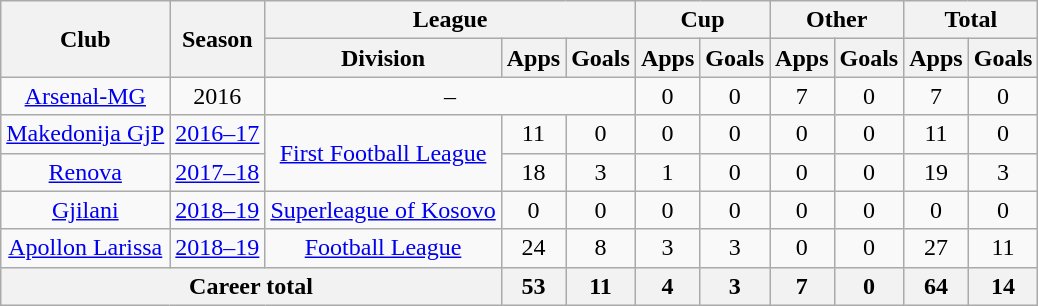<table class="wikitable" style="text-align:center">
<tr>
<th rowspan="2">Club</th>
<th rowspan="2">Season</th>
<th colspan="3">League</th>
<th colspan="2">Cup</th>
<th colspan="2">Other</th>
<th colspan="2">Total</th>
</tr>
<tr>
<th>Division</th>
<th>Apps</th>
<th>Goals</th>
<th>Apps</th>
<th>Goals</th>
<th>Apps</th>
<th>Goals</th>
<th>Apps</th>
<th>Goals</th>
</tr>
<tr>
<td><a href='#'>Arsenal-MG</a></td>
<td>2016</td>
<td colspan=3>–</td>
<td>0</td>
<td>0</td>
<td>7</td>
<td>0</td>
<td>7</td>
<td>0</td>
</tr>
<tr>
<td><a href='#'>Makedonija GjP</a></td>
<td><a href='#'>2016–17</a></td>
<td rowspan=2><a href='#'>First Football League</a></td>
<td>11</td>
<td>0</td>
<td>0</td>
<td>0</td>
<td>0</td>
<td>0</td>
<td>11</td>
<td>0</td>
</tr>
<tr>
<td><a href='#'>Renova</a></td>
<td><a href='#'>2017–18</a></td>
<td>18</td>
<td>3</td>
<td>1</td>
<td>0</td>
<td>0</td>
<td>0</td>
<td>19</td>
<td>3</td>
</tr>
<tr>
<td><a href='#'>Gjilani</a></td>
<td><a href='#'>2018–19</a></td>
<td><a href='#'>Superleague of Kosovo</a></td>
<td>0</td>
<td>0</td>
<td>0</td>
<td>0</td>
<td>0</td>
<td>0</td>
<td>0</td>
<td>0</td>
</tr>
<tr>
<td><a href='#'>Apollon Larissa</a></td>
<td><a href='#'>2018–19</a></td>
<td><a href='#'>Football League</a></td>
<td>24</td>
<td>8</td>
<td>3</td>
<td>3</td>
<td>0</td>
<td>0</td>
<td>27</td>
<td>11</td>
</tr>
<tr>
<th colspan=3><strong>Career total</strong></th>
<th>53</th>
<th>11</th>
<th>4</th>
<th>3</th>
<th>7</th>
<th>0</th>
<th>64</th>
<th>14</th>
</tr>
</table>
